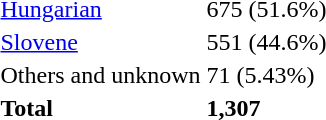<table>
<tr>
<td><a href='#'>Hungarian</a></td>
<td>675 (51.6%)</td>
</tr>
<tr>
<td><a href='#'>Slovene</a></td>
<td>551 (44.6%)</td>
</tr>
<tr>
<td>Others and unknown</td>
<td>71 (5.43%)</td>
</tr>
<tr>
<td><strong>Total</strong></td>
<td><strong>1,307</strong></td>
</tr>
</table>
